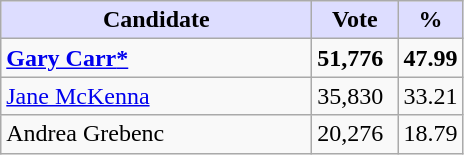<table class="wikitable">
<tr>
<th style="background:#ddf; width:200px;">Candidate</th>
<th style="background:#ddf; width:50px;">Vote</th>
<th style="background:#ddf; width:30px;">%</th>
</tr>
<tr>
<td><strong><a href='#'>Gary Carr</a><a href='#'>*</a></strong></td>
<td><strong>51,776</strong></td>
<td><strong>47.99</strong></td>
</tr>
<tr>
<td><a href='#'>Jane McKenna</a></td>
<td>35,830</td>
<td>33.21</td>
</tr>
<tr>
<td>Andrea Grebenc</td>
<td>20,276</td>
<td>18.79</td>
</tr>
</table>
